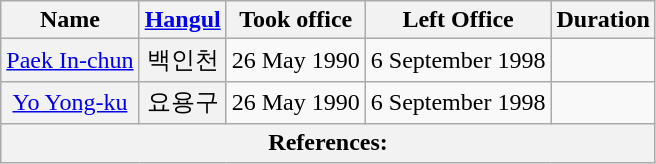<table class="wikitable sortable">
<tr>
<th>Name</th>
<th class="unsortable"><a href='#'>Hangul</a></th>
<th>Took office</th>
<th>Left Office</th>
<th>Duration</th>
</tr>
<tr>
<th align="center" scope="row" style="font-weight:normal;"><a href='#'>Paek In-chun</a></th>
<th align="center" scope="row" style="font-weight:normal;">백인천</th>
<td align="center">26 May 1990</td>
<td align="center">6 September 1998</td>
<td align="center"></td>
</tr>
<tr>
<th align="center" scope="row" style="font-weight:normal;"><a href='#'>Yo Yong-ku</a></th>
<th align="center" scope="row" style="font-weight:normal;">요용구</th>
<td align="center">26 May 1990</td>
<td align="center">6 September 1998</td>
<td align="center"></td>
</tr>
<tr>
<th colspan="5" unsortable><strong>References:</strong><br></th>
</tr>
</table>
